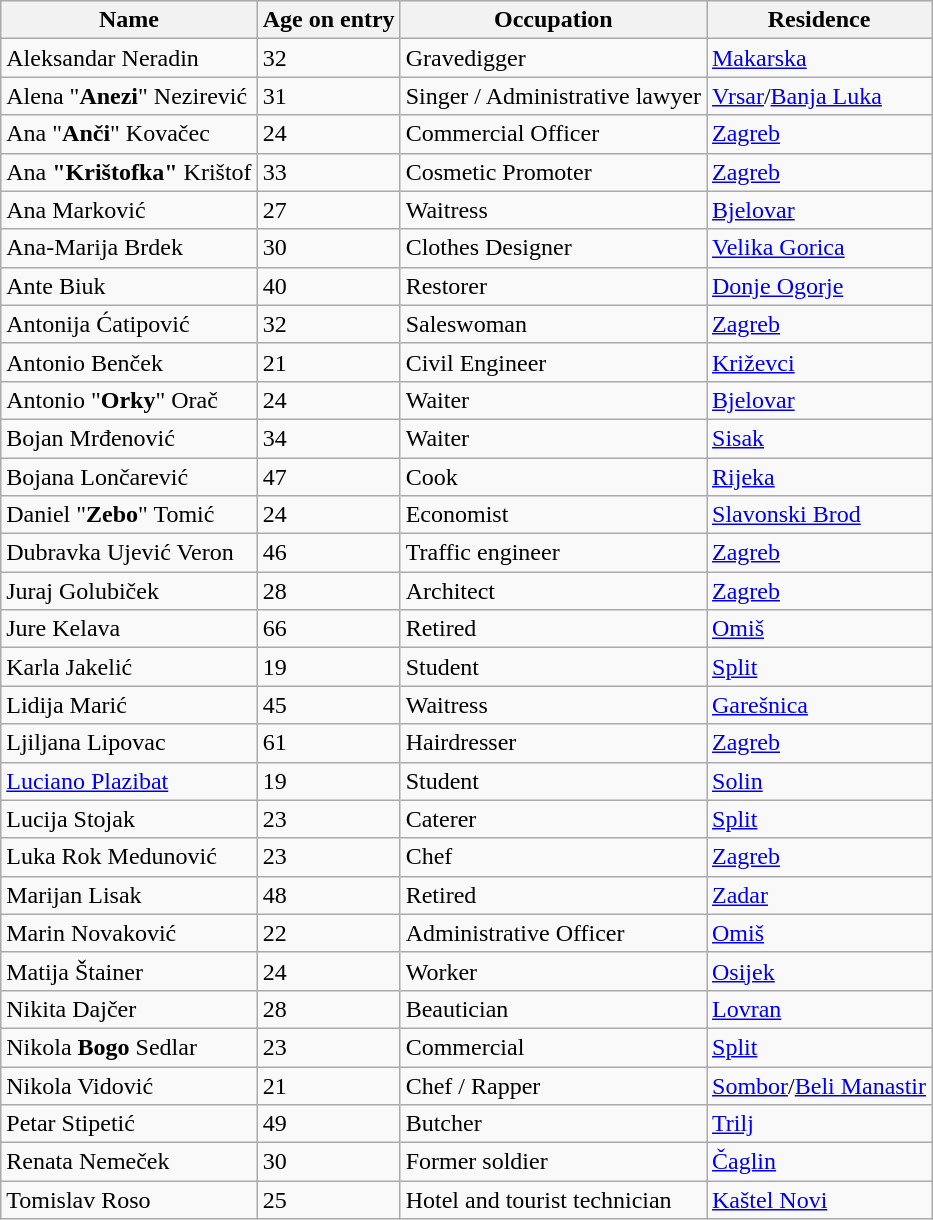<table class="wikitable sortable">
<tr>
<th>Name</th>
<th>Age on entry</th>
<th>Occupation</th>
<th>Residence</th>
</tr>
<tr>
<td>Aleksandar Neradin</td>
<td>32</td>
<td>Gravedigger</td>
<td><a href='#'>Makarska</a></td>
</tr>
<tr>
<td>Alena "<strong>Anezi</strong>" Nezirević</td>
<td>31</td>
<td>Singer / Administrative lawyer</td>
<td><a href='#'>Vrsar</a>/<a href='#'>Banja Luka</a></td>
</tr>
<tr>
<td>Ana "<strong>Anči</strong>" Kovačec</td>
<td>24</td>
<td>Commercial Officer</td>
<td><a href='#'>Zagreb</a></td>
</tr>
<tr>
<td>Ana <strong>"Krištofka"</strong> Krištof</td>
<td>33</td>
<td>Cosmetic Promoter</td>
<td><a href='#'>Zagreb</a></td>
</tr>
<tr>
<td>Ana Marković</td>
<td>27</td>
<td>Waitress</td>
<td><a href='#'>Bjelovar</a></td>
</tr>
<tr>
<td>Ana-Marija Brdek</td>
<td>30</td>
<td>Clothes Designer</td>
<td><a href='#'>Velika Gorica</a></td>
</tr>
<tr>
<td>Ante Biuk</td>
<td>40</td>
<td>Restorer</td>
<td><a href='#'>Donje Ogorje</a></td>
</tr>
<tr>
<td>Antonija Ćatipović</td>
<td>32</td>
<td>Saleswoman</td>
<td><a href='#'>Zagreb</a></td>
</tr>
<tr>
<td>Antonio Benček</td>
<td>21</td>
<td>Civil Engineer</td>
<td><a href='#'>Križevci</a></td>
</tr>
<tr>
<td>Antonio "<strong>Orky</strong>" Orač</td>
<td>24</td>
<td>Waiter</td>
<td><a href='#'>Bjelovar</a></td>
</tr>
<tr>
<td>Bojan Mrđenović</td>
<td>34</td>
<td>Waiter</td>
<td><a href='#'>Sisak</a></td>
</tr>
<tr>
<td>Bojana Lončarević</td>
<td>47</td>
<td>Cook</td>
<td><a href='#'>Rijeka</a></td>
</tr>
<tr>
<td>Daniel "<strong>Zebo</strong>" Tomić</td>
<td>24</td>
<td>Economist</td>
<td><a href='#'>Slavonski Brod</a></td>
</tr>
<tr>
<td>Dubravka Ujević Veron</td>
<td>46</td>
<td>Traffic engineer</td>
<td><a href='#'>Zagreb</a></td>
</tr>
<tr>
<td>Juraj Golubiček</td>
<td>28</td>
<td>Architect</td>
<td><a href='#'>Zagreb</a></td>
</tr>
<tr>
<td>Jure Kelava</td>
<td>66</td>
<td>Retired</td>
<td><a href='#'>Omiš</a></td>
</tr>
<tr>
<td>Karla Jakelić</td>
<td>19</td>
<td>Student</td>
<td><a href='#'>Split</a></td>
</tr>
<tr>
<td>Lidija Marić</td>
<td>45</td>
<td>Waitress</td>
<td><a href='#'>Garešnica</a></td>
</tr>
<tr>
<td>Ljiljana Lipovac</td>
<td>61</td>
<td>Hairdresser</td>
<td><a href='#'>Zagreb</a></td>
</tr>
<tr>
<td><a href='#'>Luciano Plazibat</a></td>
<td>19</td>
<td>Student</td>
<td><a href='#'>Solin</a></td>
</tr>
<tr>
<td>Lucija Stojak</td>
<td>23</td>
<td>Caterer</td>
<td><a href='#'>Split</a></td>
</tr>
<tr>
<td>Luka Rok Medunović</td>
<td>23</td>
<td>Chef</td>
<td><a href='#'>Zagreb</a></td>
</tr>
<tr>
<td>Marijan Lisak</td>
<td>48</td>
<td>Retired</td>
<td><a href='#'>Zadar</a></td>
</tr>
<tr>
<td>Marin Novaković</td>
<td>22</td>
<td>Administrative Officer</td>
<td><a href='#'>Omiš</a></td>
</tr>
<tr>
<td>Matija Štainer</td>
<td>24</td>
<td>Worker</td>
<td><a href='#'>Osijek</a></td>
</tr>
<tr>
<td>Nikita Dajčer</td>
<td>28</td>
<td>Beautician</td>
<td><a href='#'>Lovran</a></td>
</tr>
<tr>
<td>Nikola <strong>Bogo</strong> Sedlar</td>
<td>23</td>
<td>Commercial</td>
<td><a href='#'>Split</a></td>
</tr>
<tr>
<td>Nikola Vidović</td>
<td>21</td>
<td>Chef / Rapper</td>
<td><a href='#'>Sombor</a>/<a href='#'>Beli Manastir</a></td>
</tr>
<tr>
<td>Petar Stipetić</td>
<td>49</td>
<td>Butcher</td>
<td><a href='#'>Trilj</a></td>
</tr>
<tr>
<td>Renata Nemeček</td>
<td>30</td>
<td>Former soldier</td>
<td><a href='#'>Čaglin</a></td>
</tr>
<tr>
<td>Tomislav Roso</td>
<td>25</td>
<td>Hotel and tourist technician</td>
<td><a href='#'>Kaštel Novi</a></td>
</tr>
</table>
